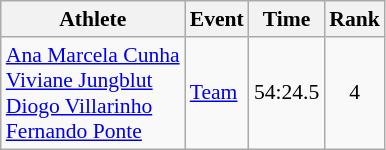<table class=wikitable style="font-size:90%;">
<tr>
<th>Athlete</th>
<th>Event</th>
<th>Time</th>
<th>Rank</th>
</tr>
<tr align=center>
<td align=left><a href='#'>Ana Marcela Cunha</a><br><a href='#'>Viviane Jungblut</a><br><a href='#'>Diogo Villarinho</a><br><a href='#'>Fernando Ponte</a></td>
<td align=left><a href='#'>Team</a></td>
<td>54:24.5</td>
<td>4</td>
</tr>
</table>
